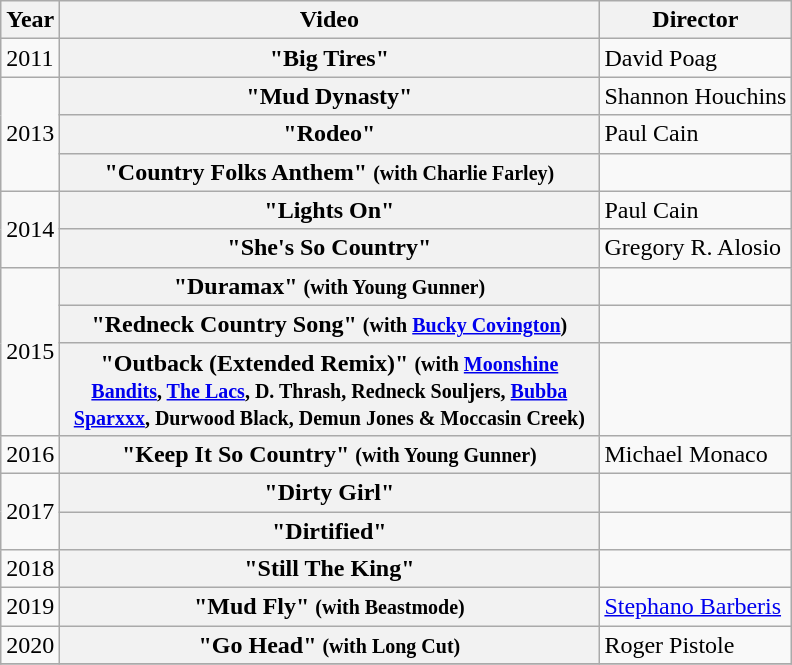<table class="wikitable plainrowheaders">
<tr>
<th>Year</th>
<th style="width:22em;">Video</th>
<th>Director</th>
</tr>
<tr>
<td>2011</td>
<th scope="row">"Big Tires"</th>
<td>David Poag</td>
</tr>
<tr>
<td rowspan="3">2013</td>
<th scope="row">"Mud Dynasty"</th>
<td>Shannon Houchins</td>
</tr>
<tr>
<th scope="row">"Rodeo"</th>
<td>Paul Cain</td>
</tr>
<tr>
<th scope="row">"Country Folks Anthem" <small>(with Charlie Farley)</small></th>
<td></td>
</tr>
<tr>
<td rowspan="2">2014</td>
<th scope="row">"Lights On"</th>
<td>Paul Cain</td>
</tr>
<tr>
<th scope="row">"She's So Country"</th>
<td>Gregory R. Alosio</td>
</tr>
<tr>
<td rowspan="3">2015</td>
<th scope="row">"Duramax" <small>(with Young Gunner)</small></th>
<td></td>
</tr>
<tr>
<th scope="row">"Redneck Country Song" <small>(with <a href='#'>Bucky Covington</a>)</small></th>
<td></td>
</tr>
<tr>
<th scope="row">"Outback (Extended Remix)" <small>(with <a href='#'>Moonshine Bandits</a>, <a href='#'>The Lacs</a>, D. Thrash, Redneck Souljers, <a href='#'>Bubba Sparxxx</a>, Durwood Black, Demun Jones & Moccasin Creek)</small></th>
<td></td>
</tr>
<tr>
<td>2016</td>
<th scope="row">"Keep It So Country" <small>(with Young Gunner)</small></th>
<td>Michael Monaco</td>
</tr>
<tr>
<td rowspan="2">2017</td>
<th scope="row">"Dirty Girl"</th>
<td></td>
</tr>
<tr>
<th scope="row">"Dirtified"</th>
<td></td>
</tr>
<tr>
<td>2018</td>
<th scope="row">"Still The King"</th>
<td></td>
</tr>
<tr>
<td>2019</td>
<th scope="row">"Mud Fly" <small>(with Beastmode)</small></th>
<td><a href='#'>Stephano Barberis</a></td>
</tr>
<tr>
<td>2020</td>
<th scope="row">"Go Head" <small>(with Long Cut)</small></th>
<td>Roger Pistole</td>
</tr>
<tr>
</tr>
</table>
